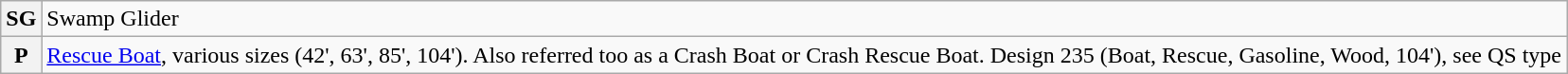<table class="wikitable">
<tr>
<th>SG</th>
<td>Swamp Glider</td>
</tr>
<tr>
<th>P</th>
<td><a href='#'>Rescue Boat</a>, various sizes (42', 63', 85', 104'). Also referred too as a Crash Boat or Crash Rescue Boat. Design 235 (Boat, Rescue, Gasoline, Wood, 104'), see QS type</td>
</tr>
</table>
